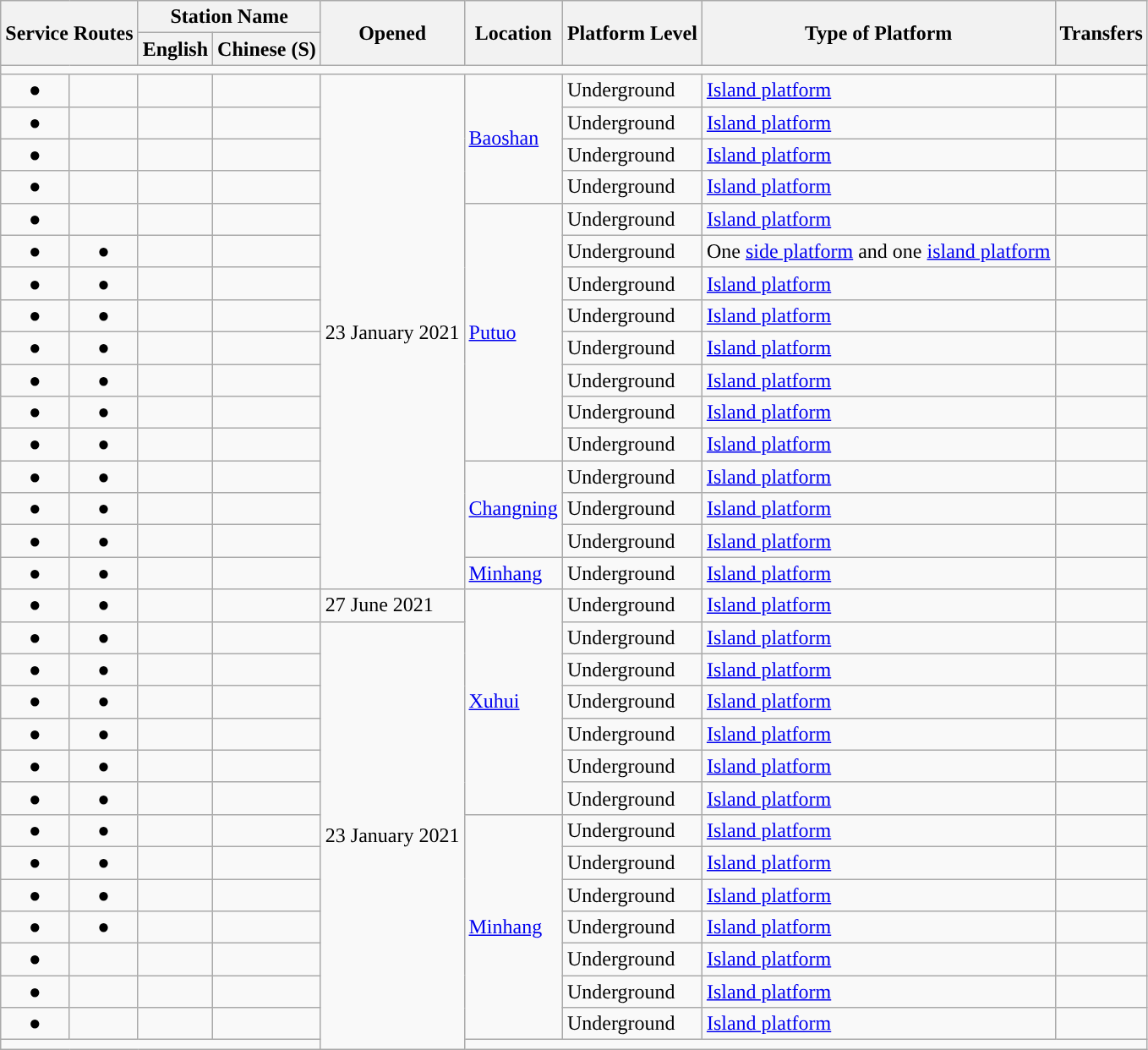<table class=wikitable>
<tr>
<th colspan=2 rowspan=2>Service Routes</th>
<th colspan=2 style="text-align:center;">Station Name</th>
<th rowspan=2>Opened</th>
<th rowspan=2 style="text-align:center;">Location</th>
<th rowspan=2>Platform Level</th>
<th rowspan=2>Type of Platform</th>
<th rowspan=2 style="text-align:center;">Transfers</th>
</tr>
<tr>
<th>English</th>
<th>Chinese (S)</th>
</tr>
<tr style="background:#">
<td colspan = "9"></td>
</tr>
<tr>
<td align="center">●</td>
<td align="center"></td>
<td></td>
<td><span></span></td>
<td rowspan="16">23 January 2021</td>
<td rowspan="4"><a href='#'>Baoshan</a></td>
<td>Underground</td>
<td><a href='#'>Island platform</a></td>
<td></td>
</tr>
<tr>
<td align="center">●</td>
<td align="center"></td>
<td></td>
<td><span></span></td>
<td>Underground</td>
<td><a href='#'>Island platform</a></td>
<td></td>
</tr>
<tr>
<td align="center">●</td>
<td align="center"></td>
<td></td>
<td><span></span></td>
<td>Underground</td>
<td><a href='#'>Island platform</a></td>
<td></td>
</tr>
<tr>
<td align="center">●</td>
<td align="center"></td>
<td></td>
<td><span></span></td>
<td>Underground</td>
<td><a href='#'>Island platform</a></td>
<td></td>
</tr>
<tr>
<td align="center">●</td>
<td align="center"></td>
<td></td>
<td><span></span></td>
<td rowspan="8"><a href='#'>Putuo</a></td>
<td>Underground</td>
<td><a href='#'>Island platform</a></td>
<td></td>
</tr>
<tr>
<td align="center">●</td>
<td align="center">●</td>
<td></td>
<td><span></span></td>
<td>Underground</td>
<td>One <a href='#'>side platform</a> and one <a href='#'>island platform</a></td>
<td></td>
</tr>
<tr>
<td align="center">●</td>
<td align="center">●</td>
<td></td>
<td><span></span></td>
<td>Underground</td>
<td><a href='#'>Island platform</a></td>
<td></td>
</tr>
<tr>
<td align="center">●</td>
<td align="center">●</td>
<td></td>
<td><span></span></td>
<td>Underground</td>
<td><a href='#'>Island platform</a></td>
<td> </td>
</tr>
<tr>
<td align="center">●</td>
<td align="center">●</td>
<td></td>
<td><span></span></td>
<td>Underground</td>
<td><a href='#'>Island platform</a></td>
<td></td>
</tr>
<tr>
<td align="center">●</td>
<td align="center">●</td>
<td></td>
<td><span></span></td>
<td>Underground</td>
<td><a href='#'>Island platform</a></td>
<td></td>
</tr>
<tr>
<td align="center">●</td>
<td align="center">●</td>
<td></td>
<td><span></span></td>
<td>Underground</td>
<td><a href='#'>Island platform</a></td>
<td></td>
</tr>
<tr>
<td align="center">●</td>
<td align="center">●</td>
<td></td>
<td><span></span></td>
<td>Underground</td>
<td><a href='#'>Island platform</a></td>
<td></td>
</tr>
<tr>
<td align="center">●</td>
<td align="center">●</td>
<td></td>
<td><span></span></td>
<td rowspan="3"><a href='#'>Changning</a></td>
<td>Underground</td>
<td><a href='#'>Island platform</a></td>
<td></td>
</tr>
<tr>
<td align="center">●</td>
<td align="center">●</td>
<td></td>
<td><span></span></td>
<td>Underground</td>
<td><a href='#'>Island platform</a></td>
<td></td>
</tr>
<tr>
<td align="center">●</td>
<td align="center">●</td>
<td></td>
<td><span></span></td>
<td>Underground</td>
<td><a href='#'>Island platform</a></td>
<td></td>
</tr>
<tr>
<td align="center">●</td>
<td align="center">●</td>
<td></td>
<td><span></span></td>
<td><a href='#'>Minhang</a></td>
<td>Underground</td>
<td><a href='#'>Island platform</a></td>
<td></td>
</tr>
<tr>
<td align="center">●</td>
<td align="center">●</td>
<td></td>
<td><span></span></td>
<td>27 June 2021</td>
<td rowspan="7"><a href='#'>Xuhui</a></td>
<td>Underground</td>
<td><a href='#'>Island platform</a></td>
<td></td>
</tr>
<tr>
<td align="center">●</td>
<td align="center">●</td>
<td></td>
<td><span></span></td>
<td rowspan="16">23 January 2021</td>
<td>Underground</td>
<td><a href='#'>Island platform</a></td>
<td></td>
</tr>
<tr>
<td align="center">●</td>
<td align="center">●</td>
<td></td>
<td><span></span></td>
<td>Underground</td>
<td><a href='#'>Island platform</a></td>
<td> <br></td>
</tr>
<tr>
<td align="center">●</td>
<td align="center">●</td>
<td></td>
<td><span></span></td>
<td>Underground</td>
<td><a href='#'>Island platform</a></td>
<td></td>
</tr>
<tr>
<td align="center">●</td>
<td align="center">●</td>
<td></td>
<td><span></span></td>
<td>Underground</td>
<td><a href='#'>Island platform</a></td>
<td></td>
</tr>
<tr>
<td align="center">●</td>
<td align="center">●</td>
<td></td>
<td><span></span></td>
<td>Underground</td>
<td><a href='#'>Island platform</a></td>
<td></td>
</tr>
<tr>
<td align="center">●</td>
<td align="center">●</td>
<td></td>
<td><span></span></td>
<td>Underground</td>
<td><a href='#'>Island platform</a></td>
<td></td>
</tr>
<tr>
<td align="center">●</td>
<td align="center">●</td>
<td></td>
<td><span></span></td>
<td rowspan="7"><a href='#'>Minhang</a></td>
<td>Underground</td>
<td><a href='#'>Island platform</a></td>
<td></td>
</tr>
<tr>
<td align="center">●</td>
<td align="center">●</td>
<td></td>
<td><span></span></td>
<td>Underground</td>
<td><a href='#'>Island platform</a></td>
<td></td>
</tr>
<tr>
<td align="center">●</td>
<td align="center">●</td>
<td></td>
<td><span></span></td>
<td>Underground</td>
<td><a href='#'>Island platform</a></td>
<td></td>
</tr>
<tr>
<td align="center">●</td>
<td align="center">●</td>
<td></td>
<td><span></span></td>
<td>Underground</td>
<td><a href='#'>Island platform</a></td>
<td></td>
</tr>
<tr>
<td align="center">●</td>
<td align="center"></td>
<td></td>
<td><span></span></td>
<td>Underground</td>
<td><a href='#'>Island platform</a></td>
<td></td>
</tr>
<tr>
<td align="center">●</td>
<td align="center"></td>
<td></td>
<td><span></span></td>
<td>Underground</td>
<td><a href='#'>Island platform</a></td>
<td></td>
</tr>
<tr>
<td align="center">●</td>
<td align="center"></td>
<td></td>
<td><span></span></td>
<td>Underground</td>
<td><a href='#'>Island platform</a></td>
<td></td>
</tr>
<tr style="background:#">
<td colspan = "9"></td>
</tr>
</table>
